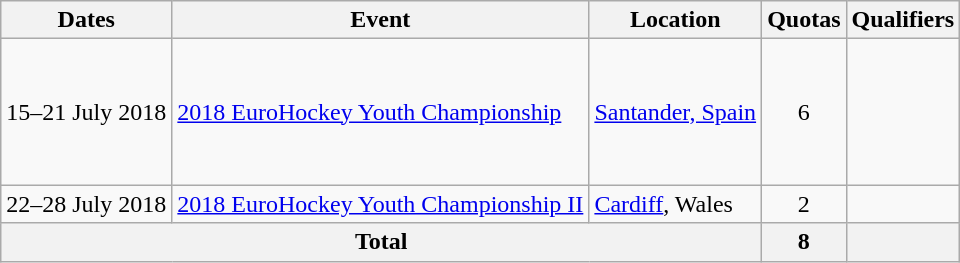<table class="wikitable">
<tr>
<th>Dates</th>
<th>Event</th>
<th>Location</th>
<th>Quotas</th>
<th>Qualifiers</th>
</tr>
<tr>
<td>15–21 July 2018</td>
<td><a href='#'>2018 EuroHockey Youth Championship</a></td>
<td><a href='#'>Santander, Spain</a></td>
<td align=center>6</td>
<td><br><br><br><br><br></td>
</tr>
<tr>
<td>22–28 July 2018</td>
<td><a href='#'>2018 EuroHockey Youth Championship II</a></td>
<td><a href='#'>Cardiff</a>, Wales</td>
<td align=center>2</td>
<td><br></td>
</tr>
<tr>
<th colspan=3>Total</th>
<th>8</th>
<th></th>
</tr>
</table>
